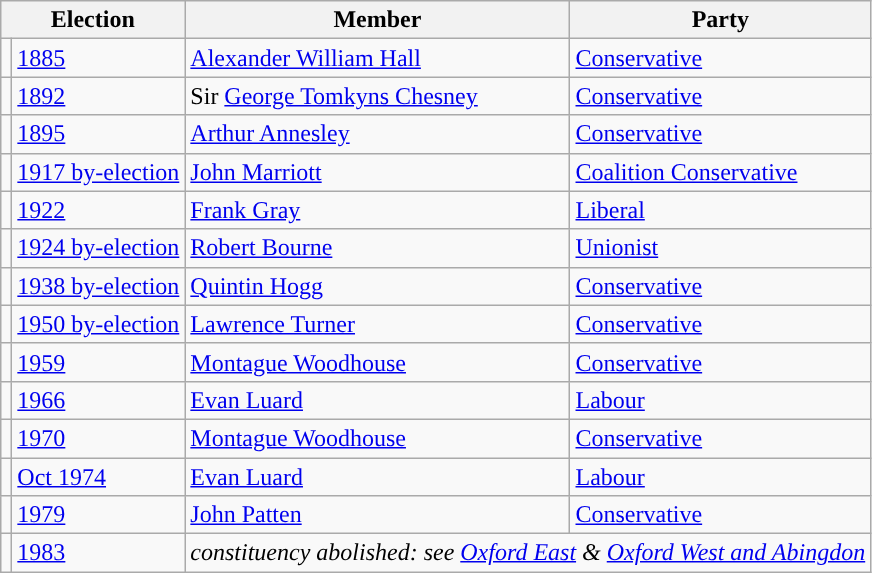<table class="wikitable">
<tr>
<th colspan="2">Election</th>
<th>Member</th>
<th>Party</th>
</tr>
<tr>
<td style="color:inherit;background-color: "></td>
<td><a href='#'>1885</a></td>
<td><a href='#'>Alexander William Hall</a></td>
<td><a href='#'>Conservative</a></td>
</tr>
<tr>
<td style="color:inherit;background-color: "></td>
<td><a href='#'>1892</a></td>
<td>Sir <a href='#'>George Tomkyns Chesney</a></td>
<td><a href='#'>Conservative</a></td>
</tr>
<tr>
<td style="color:inherit;background-color: "></td>
<td><a href='#'>1895</a></td>
<td><a href='#'>Arthur Annesley</a></td>
<td><a href='#'>Conservative</a></td>
</tr>
<tr>
<td style="color:inherit;background-color: "></td>
<td><a href='#'>1917 by-election</a></td>
<td><a href='#'>John Marriott</a></td>
<td><a href='#'>Coalition Conservative</a></td>
</tr>
<tr>
<td style="color:inherit;background-color: "></td>
<td><a href='#'>1922</a></td>
<td><a href='#'>Frank Gray</a></td>
<td><a href='#'>Liberal</a></td>
</tr>
<tr>
<td style="color:inherit;background-color: "></td>
<td><a href='#'>1924 by-election</a></td>
<td><a href='#'>Robert Bourne</a></td>
<td><a href='#'>Unionist</a></td>
</tr>
<tr>
<td style="color:inherit;background-color: "></td>
<td><a href='#'>1938 by-election</a></td>
<td><a href='#'>Quintin Hogg</a></td>
<td><a href='#'>Conservative</a></td>
</tr>
<tr>
<td style="color:inherit;background-color: "></td>
<td><a href='#'>1950 by-election</a></td>
<td><a href='#'>Lawrence Turner</a></td>
<td><a href='#'>Conservative</a></td>
</tr>
<tr>
<td style="color:inherit;background-color: "></td>
<td><a href='#'>1959</a></td>
<td><a href='#'>Montague Woodhouse</a></td>
<td><a href='#'>Conservative</a></td>
</tr>
<tr>
<td style="color:inherit;background-color: "></td>
<td><a href='#'>1966</a></td>
<td><a href='#'>Evan Luard</a></td>
<td><a href='#'>Labour</a></td>
</tr>
<tr>
<td style="color:inherit;background-color: "></td>
<td><a href='#'>1970</a></td>
<td><a href='#'>Montague Woodhouse</a></td>
<td><a href='#'>Conservative</a></td>
</tr>
<tr>
<td style="color:inherit;background-color: "></td>
<td><a href='#'>Oct 1974</a></td>
<td><a href='#'>Evan Luard</a></td>
<td><a href='#'>Labour</a></td>
</tr>
<tr>
<td style="color:inherit;background-color: "></td>
<td><a href='#'>1979</a></td>
<td><a href='#'>John Patten</a></td>
<td><a href='#'>Conservative</a></td>
</tr>
<tr>
<td></td>
<td><a href='#'>1983</a></td>
<td colspan="2"><em>constituency abolished: see <a href='#'>Oxford East</a> & <a href='#'>Oxford West and Abingdon</a></em></td>
</tr>
</table>
